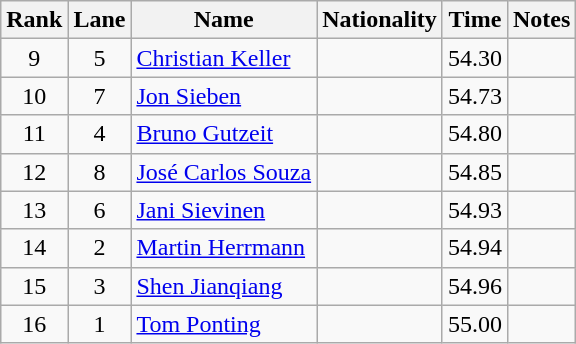<table class="wikitable sortable" style="text-align:center">
<tr>
<th>Rank</th>
<th>Lane</th>
<th>Name</th>
<th>Nationality</th>
<th>Time</th>
<th>Notes</th>
</tr>
<tr>
<td>9</td>
<td>5</td>
<td align=left><a href='#'>Christian Keller</a></td>
<td align=left></td>
<td>54.30</td>
<td></td>
</tr>
<tr>
<td>10</td>
<td>7</td>
<td align=left><a href='#'>Jon Sieben</a></td>
<td align=left></td>
<td>54.73</td>
<td></td>
</tr>
<tr>
<td>11</td>
<td>4</td>
<td align=left><a href='#'>Bruno Gutzeit</a></td>
<td align=left></td>
<td>54.80</td>
<td></td>
</tr>
<tr>
<td>12</td>
<td>8</td>
<td align=left><a href='#'>José Carlos Souza</a></td>
<td align=left></td>
<td>54.85</td>
<td></td>
</tr>
<tr>
<td>13</td>
<td>6</td>
<td align=left><a href='#'>Jani Sievinen</a></td>
<td align=left></td>
<td>54.93</td>
<td></td>
</tr>
<tr>
<td>14</td>
<td>2</td>
<td align=left><a href='#'>Martin Herrmann</a></td>
<td align=left></td>
<td>54.94</td>
<td></td>
</tr>
<tr>
<td>15</td>
<td>3</td>
<td align=left><a href='#'>Shen Jianqiang</a></td>
<td align=left></td>
<td>54.96</td>
<td></td>
</tr>
<tr>
<td>16</td>
<td>1</td>
<td align=left><a href='#'>Tom Ponting</a></td>
<td align=left></td>
<td>55.00</td>
<td></td>
</tr>
</table>
